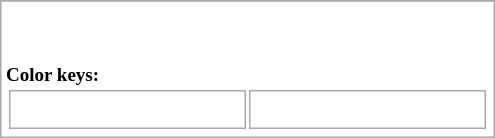<table class="wikitable floatright" border="none" style="font-size: 95%">
<tr>
</tr>
<tr>
<td bgcolor=white><br>





















<br>




<small><strong>Color keys:</strong></small><table>
<tr>
<td valign="top" width=150px><br>



</td>
<td valign="top" width=150px><br>


</td>
</tr>
</table>
</td>
</tr>
</table>
